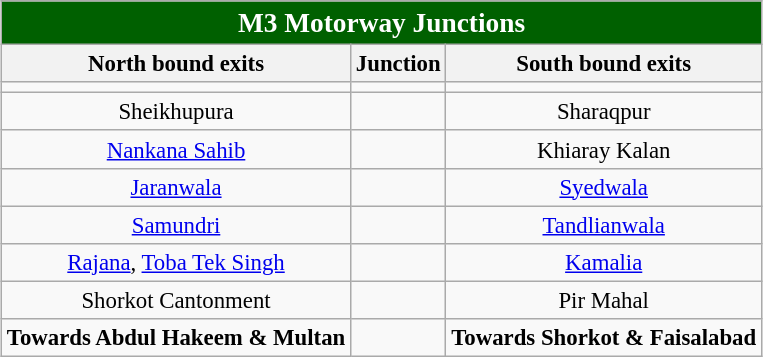<table style="margin-left:1em; margin-bottom:1em; color:black; font-size:95%;" class="wikitable">
<tr style="background:#006000; text-align:center; color:white; font-size:120%;">
<td colspan="3"><strong>M3 Motorway Junctions</strong></td>
</tr>
<tr>
<th scope=col abbr="Northbound">North bound exits</th>
<th scope=col>Junction</th>
<th scope=col abbr="Southbound">South bound exits</th>
</tr>
<tr style="text-align:center;">
<td></td>
<td></td>
<td></td>
</tr>
<tr style="text-align:center;">
<td>Sheikhupura</td>
<td></td>
<td>Sharaqpur</td>
</tr>
<tr style="text-align:center;">
<td><a href='#'>Nankana Sahib</a></td>
<td></td>
<td>Khiaray Kalan</td>
</tr>
<tr style="text-align:center;">
<td><a href='#'>Jaranwala</a></td>
<td></td>
<td><a href='#'>Syedwala</a></td>
</tr>
<tr style="text-align:center;">
<td><a href='#'>Samundri</a></td>
<td></td>
<td><a href='#'>Tandlianwala</a></td>
</tr>
<tr style="text-align:center;">
<td><a href='#'>Rajana</a>, <a href='#'>Toba Tek Singh</a></td>
<td></td>
<td><a href='#'>Kamalia</a></td>
</tr>
<tr style="text-align:center;">
<td>Shorkot Cantonment<br></td>
<td></td>
<td>Pir Mahal</td>
</tr>
<tr style="text-align:center;">
<td><strong>Towards Abdul Hakeem & Multan</strong><br></td>
<td></td>
<td><strong>Towards Shorkot & Faisalabad</strong><br></td>
</tr>
</table>
